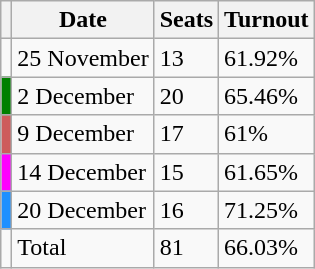<table class="wikitable">
<tr>
<th></th>
<th>Date</th>
<th>Seats</th>
<th>Turnout</th>
</tr>
<tr>
<td style="background-color::#FFD700"></td>
<td>25 November</td>
<td>13</td>
<td>61.92%</td>
</tr>
<tr>
<td style="background-color:#008000"></td>
<td>2 December</td>
<td>20</td>
<td>65.46%</td>
</tr>
<tr>
<td style="background-color:#CD5C5C"></td>
<td>9 December</td>
<td>17</td>
<td>61%</td>
</tr>
<tr>
<td style="background-color:#FF00FF"></td>
<td>14 December</td>
<td>15</td>
<td>61.65%</td>
</tr>
<tr>
<td style="background-color:#1E90FF"></td>
<td>20 December</td>
<td>16</td>
<td>71.25%</td>
</tr>
<tr>
<td></td>
<td>Total</td>
<td>81</td>
<td>66.03%</td>
</tr>
</table>
